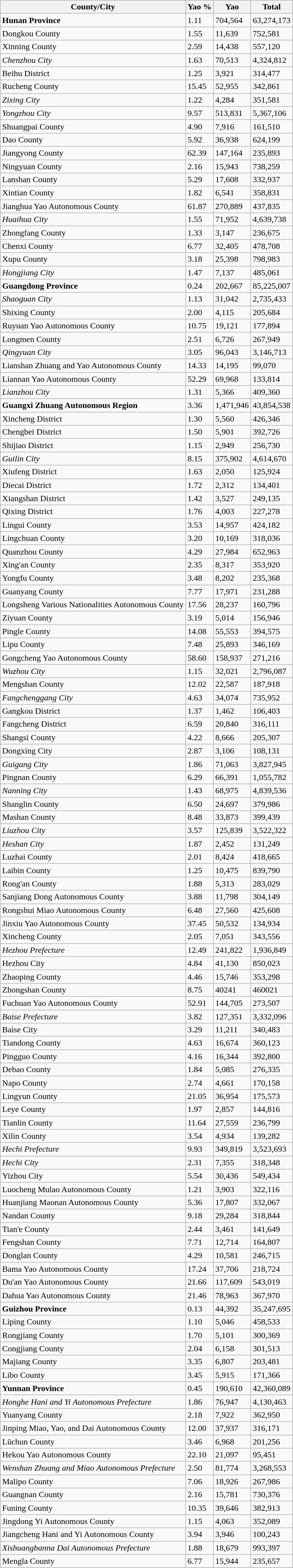<table class="wikitable sortable">
<tr>
<th>County/City</th>
<th>Yao %</th>
<th>Yao</th>
<th>Total</th>
</tr>
<tr>
<td><strong>Hunan Province</strong></td>
<td>1.11</td>
<td>704,564</td>
<td>63,274,173</td>
</tr>
<tr>
<td>Dongkou County</td>
<td>1.55</td>
<td>11,639</td>
<td>752,581</td>
</tr>
<tr>
<td>Xinning County</td>
<td>2.59</td>
<td>14,438</td>
<td>557,120</td>
</tr>
<tr>
<td><em>Chenzhou City</em></td>
<td>1.63</td>
<td>70,513</td>
<td>4,324,812</td>
</tr>
<tr>
<td>Beihu District</td>
<td>1.25</td>
<td>3,921</td>
<td>314,477</td>
</tr>
<tr>
<td>Rucheng County</td>
<td>15.45</td>
<td>52,955</td>
<td>342,861</td>
</tr>
<tr>
<td><em>Zixing City</em></td>
<td>1.22</td>
<td>4,284</td>
<td>351,581</td>
</tr>
<tr>
<td><em>Yongzhou City</em></td>
<td>9.57</td>
<td>513,831</td>
<td>5,367,106</td>
</tr>
<tr>
<td>Shuangpai County</td>
<td>4.90</td>
<td>7,916</td>
<td>161,510</td>
</tr>
<tr>
<td>Dao County</td>
<td>5.92</td>
<td>36,938</td>
<td>624,199</td>
</tr>
<tr>
<td>Jiangyong County</td>
<td>62.39</td>
<td>147,164</td>
<td>235,893</td>
</tr>
<tr>
<td>Ningyuan County</td>
<td>2.16</td>
<td>15,943</td>
<td>738,259</td>
</tr>
<tr>
<td>Lanshan County</td>
<td>5.29</td>
<td>17,608</td>
<td>332,937</td>
</tr>
<tr>
<td>Xintian County</td>
<td>1.82</td>
<td>6,541</td>
<td>358,831</td>
</tr>
<tr>
<td>Jianghua Yao Autonomous County</td>
<td>61.87</td>
<td>270,889</td>
<td>437,835</td>
</tr>
<tr>
<td><em>Huaihua City</em></td>
<td>1.55</td>
<td>71,952</td>
<td>4,639,738</td>
</tr>
<tr>
<td>Zhongfang County</td>
<td>1.33</td>
<td>3,147</td>
<td>236,675</td>
</tr>
<tr>
<td>Chenxi County</td>
<td>6.77</td>
<td>32,405</td>
<td>478,708</td>
</tr>
<tr>
<td>Xupu County</td>
<td>3.18</td>
<td>25,398</td>
<td>798,983</td>
</tr>
<tr>
<td><em>Hongjiang City</em></td>
<td>1.47</td>
<td>7,137</td>
<td>485,061</td>
</tr>
<tr>
<td><strong>Guangdong Province</strong></td>
<td>0.24</td>
<td>202,667</td>
<td>85,225,007</td>
</tr>
<tr>
<td><em>Shaoguan City</em></td>
<td>1.13</td>
<td>31,042</td>
<td>2,735,433</td>
</tr>
<tr>
<td>Shixing County</td>
<td>2.00</td>
<td>4,115</td>
<td>205,684</td>
</tr>
<tr>
<td>Ruyuan Yao Autonomous County</td>
<td>10.75</td>
<td>19,121</td>
<td>177,894</td>
</tr>
<tr>
<td>Longmen County</td>
<td>2.51</td>
<td>6,726</td>
<td>267,949</td>
</tr>
<tr>
<td><em>Qingyuan City</em></td>
<td>3.05</td>
<td>96,043</td>
<td>3,146,713</td>
</tr>
<tr>
<td>Lianshan Zhuang and Yao Autonomous County</td>
<td>14.33</td>
<td>14,195</td>
<td>99,070</td>
</tr>
<tr>
<td>Liannan Yao Autonomous County</td>
<td>52.29</td>
<td>69,968</td>
<td>133,814</td>
</tr>
<tr>
<td><em>Lianzhou City</em></td>
<td>1.31</td>
<td>5,366</td>
<td>409,360</td>
</tr>
<tr>
<td><strong>Guangxi Zhuang Autonomous Region</strong></td>
<td>3.36</td>
<td>1,471,946</td>
<td>43,854,538</td>
</tr>
<tr>
<td>Xincheng District</td>
<td>1.30</td>
<td>5,560</td>
<td>426,346</td>
</tr>
<tr>
<td>Chengbei District</td>
<td>1.50</td>
<td>5,901</td>
<td>392,726</td>
</tr>
<tr>
<td>Shijiao District</td>
<td>1.15</td>
<td>2,949</td>
<td>256,730</td>
</tr>
<tr>
<td><em>Guilin City</em></td>
<td>8.15</td>
<td>375,902</td>
<td>4,614,670</td>
</tr>
<tr>
<td>Xiufeng District</td>
<td>1.63</td>
<td>2,050</td>
<td>125,924</td>
</tr>
<tr>
<td>Diecai District</td>
<td>1.72</td>
<td>2,312</td>
<td>134,401</td>
</tr>
<tr>
<td>Xiangshan District</td>
<td>1.42</td>
<td>3,527</td>
<td>249,135</td>
</tr>
<tr>
<td>Qixing District</td>
<td>1.76</td>
<td>4,003</td>
<td>227,278</td>
</tr>
<tr>
<td>Lingui County</td>
<td>3.53</td>
<td>14,957</td>
<td>424,182</td>
</tr>
<tr>
<td>Lingchuan County</td>
<td>3.20</td>
<td>10,169</td>
<td>318,036</td>
</tr>
<tr>
<td>Quanzhou County</td>
<td>4.29</td>
<td>27,984</td>
<td>652,963</td>
</tr>
<tr>
<td>Xing'an County</td>
<td>2.35</td>
<td>8,317</td>
<td>353,920</td>
</tr>
<tr>
<td>Yongfu County</td>
<td>3.48</td>
<td>8,202</td>
<td>235,368</td>
</tr>
<tr>
<td>Guanyang County</td>
<td>7.77</td>
<td>17,971</td>
<td>231,288</td>
</tr>
<tr>
<td>Longsheng Various Nationalities Autonomous County</td>
<td>17.56</td>
<td>28,237</td>
<td>160,796</td>
</tr>
<tr>
<td>Ziyuan County</td>
<td>3.19</td>
<td>5,014</td>
<td>156,946</td>
</tr>
<tr>
<td>Pingle County</td>
<td>14.08</td>
<td>55,553</td>
<td>394,575</td>
</tr>
<tr>
<td>Lipu County</td>
<td>7.48</td>
<td>25,893</td>
<td>346,169</td>
</tr>
<tr>
<td>Gongcheng Yao Autonomous County</td>
<td>58.60</td>
<td>158,937</td>
<td>271,216</td>
</tr>
<tr>
<td><em>Wuzhou City</em></td>
<td>1.15</td>
<td>32,021</td>
<td>2,796,087</td>
</tr>
<tr>
<td>Mengshan County</td>
<td>12.02</td>
<td>22,587</td>
<td>187,918</td>
</tr>
<tr>
<td><em>Fangchenggang City</em></td>
<td>4.63</td>
<td>34,074</td>
<td>735,952</td>
</tr>
<tr>
<td>Gangkou District</td>
<td>1.37</td>
<td>1,462</td>
<td>106,403</td>
</tr>
<tr>
<td>Fangcheng District</td>
<td>6.59</td>
<td>20,840</td>
<td>316,111</td>
</tr>
<tr>
<td>Shangsi County</td>
<td>4.22</td>
<td>8,666</td>
<td>205,307</td>
</tr>
<tr>
<td>Dongxing City</td>
<td>2.87</td>
<td>3,106</td>
<td>108,131</td>
</tr>
<tr>
<td><em>Guigang City</em></td>
<td>1.86</td>
<td>71,063</td>
<td>3,827,945</td>
</tr>
<tr>
<td>Pingnan County</td>
<td>6.29</td>
<td>66,391</td>
<td>1,055,782</td>
</tr>
<tr>
<td><em>Nanning City</em></td>
<td>1.43</td>
<td>68,975</td>
<td>4,839,536</td>
</tr>
<tr>
<td>Shanglin County</td>
<td>6.50</td>
<td>24,697</td>
<td>379,986</td>
</tr>
<tr>
<td>Mashan County</td>
<td>8.48</td>
<td>33,873</td>
<td>399,439</td>
</tr>
<tr>
<td><em>Liuzhou City</em></td>
<td>3.57</td>
<td>125,839</td>
<td>3,522,322</td>
</tr>
<tr>
<td><em>Heshan City</em></td>
<td>1.87</td>
<td>2,452</td>
<td>131,249</td>
</tr>
<tr>
<td>Luzhai County</td>
<td>2.01</td>
<td>8,424</td>
<td>418,665</td>
</tr>
<tr>
<td>Laibin County</td>
<td>1.25</td>
<td>10,475</td>
<td>839,790</td>
</tr>
<tr>
<td>Rong'an County</td>
<td>1.88</td>
<td>5,313</td>
<td>283,029</td>
</tr>
<tr>
<td>Sanjiang Dong Autonomous County</td>
<td>3.88</td>
<td>11,798</td>
<td>304,149</td>
</tr>
<tr>
<td>Rongshui Miao Autonomous County</td>
<td>6.48</td>
<td>27,560</td>
<td>425,608</td>
</tr>
<tr>
<td>Jinxiu Yao Autonomous County</td>
<td>37.45</td>
<td>50,532</td>
<td>134,934</td>
</tr>
<tr>
<td>Xincheng County</td>
<td>2.05</td>
<td>7,051</td>
<td>343,556</td>
</tr>
<tr>
<td><em>Hezhou Prefecture</em></td>
<td>12.49</td>
<td>241,822</td>
<td>1,936,849</td>
</tr>
<tr>
<td>Hezhou City</td>
<td>4.84</td>
<td>41,130</td>
<td>850,023</td>
</tr>
<tr>
<td>Zhaoping County</td>
<td>4.46</td>
<td>15,746</td>
<td>353,298</td>
</tr>
<tr>
<td>Zhongshan County</td>
<td>8.75</td>
<td>40241</td>
<td>460021</td>
</tr>
<tr>
<td>Fuchuan Yao Autonomous County</td>
<td>52.91</td>
<td>144,705</td>
<td>273,507</td>
</tr>
<tr>
<td><em>Baise Prefecture</em></td>
<td>3.82</td>
<td>127,351</td>
<td>3,332,096</td>
</tr>
<tr>
<td>Baise City</td>
<td>3.29</td>
<td>11,211</td>
<td>340,483</td>
</tr>
<tr>
<td>Tiandong County</td>
<td>4.63</td>
<td>16,674</td>
<td>360,123</td>
</tr>
<tr>
<td>Pingguo County</td>
<td>4.16</td>
<td>16,344</td>
<td>392,800</td>
</tr>
<tr>
<td>Debao County</td>
<td>1.84</td>
<td>5,085</td>
<td>276,335</td>
</tr>
<tr>
<td>Napo County</td>
<td>2.74</td>
<td>4,661</td>
<td>170,158</td>
</tr>
<tr>
<td>Lingyun County</td>
<td>21.05</td>
<td>36,954</td>
<td>175,573</td>
</tr>
<tr>
<td>Leye County</td>
<td>1.97</td>
<td>2,857</td>
<td>144,816</td>
</tr>
<tr>
<td>Tianlin County</td>
<td>11.64</td>
<td>27,559</td>
<td>236,799</td>
</tr>
<tr>
<td>Xilin County</td>
<td>3.54</td>
<td>4,934</td>
<td>139,282</td>
</tr>
<tr>
<td><em>Hechi Prefecture</em></td>
<td>9.93</td>
<td>349,819</td>
<td>3,523,693</td>
</tr>
<tr>
<td><em>Hechi City</em></td>
<td>2.31</td>
<td>7,355</td>
<td>318,348</td>
</tr>
<tr>
<td>Yizhou City</td>
<td>5.54</td>
<td>30,436</td>
<td>549,434</td>
</tr>
<tr>
<td>Luocheng Mulao Autonomous County</td>
<td>1.21</td>
<td>3,903</td>
<td>322,116</td>
</tr>
<tr>
<td>Huanjiang Maonan Autonomous County</td>
<td>5.36</td>
<td>17,807</td>
<td>332,067</td>
</tr>
<tr>
<td>Nandan County</td>
<td>9.18</td>
<td>29,284</td>
<td>318,844</td>
</tr>
<tr>
<td>Tian'e County</td>
<td>2.44</td>
<td>3,461</td>
<td>141,649</td>
</tr>
<tr>
<td>Fengshan County</td>
<td>7.71</td>
<td>12,714</td>
<td>164,807</td>
</tr>
<tr>
<td>Donglan County</td>
<td>4.29</td>
<td>10,581</td>
<td>246,715</td>
</tr>
<tr>
<td>Bama Yao Autonomous County</td>
<td>17.24</td>
<td>37,706</td>
<td>218,724</td>
</tr>
<tr>
<td>Du'an Yao Autonomous County</td>
<td>21.66</td>
<td>117,609</td>
<td>543,019</td>
</tr>
<tr>
<td>Dahua Yao Autonomous County</td>
<td>21.46</td>
<td>78,963</td>
<td>367,970</td>
</tr>
<tr>
<td><strong>Guizhou Province</strong></td>
<td>0.13</td>
<td>44,392</td>
<td>35,247,695</td>
</tr>
<tr>
<td>Liping County</td>
<td>1.10</td>
<td>5,046</td>
<td>458,533</td>
</tr>
<tr>
<td>Rongjiang County</td>
<td>1.70</td>
<td>5,101</td>
<td>300,369</td>
</tr>
<tr>
<td>Congjiang County</td>
<td>2.04</td>
<td>6,158</td>
<td>301,513</td>
</tr>
<tr>
<td>Majiang County</td>
<td>3.35</td>
<td>6,807</td>
<td>203,481</td>
</tr>
<tr>
<td>Libo County</td>
<td>3.45</td>
<td>5,915</td>
<td>171,366</td>
</tr>
<tr>
<td><strong>Yunnan Province</strong></td>
<td>0.45</td>
<td>190,610</td>
<td>42,360,089</td>
</tr>
<tr>
<td><em>Honghe Hani and Yi Autonomous Prefecture</em></td>
<td>1.86</td>
<td>76,947</td>
<td>4,130,463</td>
</tr>
<tr>
<td>Yuanyang County</td>
<td>2.18</td>
<td>7,922</td>
<td>362,950</td>
</tr>
<tr>
<td>Jinping Miao, Yao, and Dai Autonomous County</td>
<td>12.00</td>
<td>37,937</td>
<td>316,171</td>
</tr>
<tr>
<td>Lüchun County</td>
<td>3.46</td>
<td>6,968</td>
<td>201,256</td>
</tr>
<tr>
<td>Hekou Yao Autonomous County</td>
<td>22.10</td>
<td>21,097</td>
<td>95,451</td>
</tr>
<tr>
<td><em>Wenshan Zhuang and Miao Autonomous Prefecture</em></td>
<td>2.50</td>
<td>81,774</td>
<td>3,268,553</td>
</tr>
<tr>
<td>Malipo County</td>
<td>7.06</td>
<td>18,926</td>
<td>267,986</td>
</tr>
<tr>
<td>Guangnan County</td>
<td>2.16</td>
<td>15,781</td>
<td>730,376</td>
</tr>
<tr>
<td>Funing County</td>
<td>10.35</td>
<td>39,646</td>
<td>382,913</td>
</tr>
<tr>
<td>Jingdong Yi Autonomous County</td>
<td>1.15</td>
<td>4,063</td>
<td>352,089</td>
</tr>
<tr>
<td>Jiangcheng Hani and Yi Autonomous County</td>
<td>3.94</td>
<td>3,946</td>
<td>100,243</td>
</tr>
<tr>
<td><em>Xishuangbanna Dai Autonomous Prefecture</em></td>
<td>1.88</td>
<td>18,679</td>
<td>993,397</td>
</tr>
<tr>
<td>Mengla County</td>
<td>6.77</td>
<td>15,944</td>
<td>235,657</td>
</tr>
</table>
